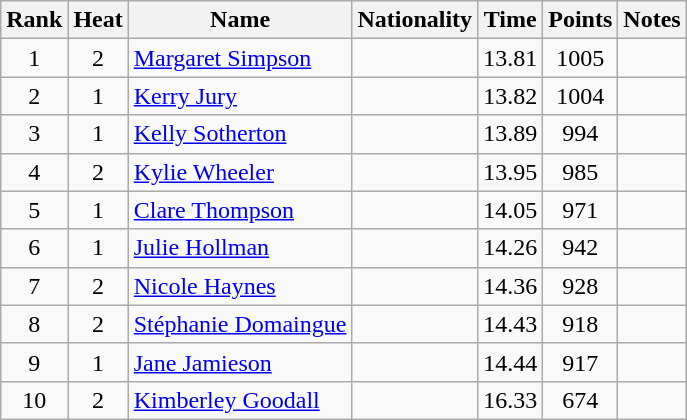<table class="wikitable sortable" style="text-align:center">
<tr>
<th>Rank</th>
<th>Heat</th>
<th>Name</th>
<th>Nationality</th>
<th>Time</th>
<th>Points</th>
<th>Notes</th>
</tr>
<tr>
<td>1</td>
<td>2</td>
<td align="left"><a href='#'>Margaret Simpson</a></td>
<td align=left></td>
<td>13.81</td>
<td>1005</td>
<td></td>
</tr>
<tr>
<td>2</td>
<td>1</td>
<td align="left"><a href='#'>Kerry Jury</a></td>
<td align=left></td>
<td>13.82</td>
<td>1004</td>
<td></td>
</tr>
<tr>
<td>3</td>
<td>1</td>
<td align="left"><a href='#'>Kelly Sotherton</a></td>
<td align=left></td>
<td>13.89</td>
<td>994</td>
<td></td>
</tr>
<tr>
<td>4</td>
<td>2</td>
<td align="left"><a href='#'>Kylie Wheeler</a></td>
<td align=left></td>
<td>13.95</td>
<td>985</td>
<td></td>
</tr>
<tr>
<td>5</td>
<td>1</td>
<td align="left"><a href='#'>Clare Thompson</a></td>
<td align=left></td>
<td>14.05</td>
<td>971</td>
<td></td>
</tr>
<tr>
<td>6</td>
<td>1</td>
<td align="left"><a href='#'>Julie Hollman</a></td>
<td align=left></td>
<td>14.26</td>
<td>942</td>
<td></td>
</tr>
<tr>
<td>7</td>
<td>2</td>
<td align="left"><a href='#'>Nicole Haynes</a></td>
<td align=left></td>
<td>14.36</td>
<td>928</td>
<td></td>
</tr>
<tr>
<td>8</td>
<td>2</td>
<td align="left"><a href='#'>Stéphanie Domaingue</a></td>
<td align=left></td>
<td>14.43</td>
<td>918</td>
<td></td>
</tr>
<tr>
<td>9</td>
<td>1</td>
<td align="left"><a href='#'>Jane Jamieson</a></td>
<td align=left></td>
<td>14.44</td>
<td>917</td>
<td></td>
</tr>
<tr>
<td>10</td>
<td>2</td>
<td align="left"><a href='#'>Kimberley Goodall</a></td>
<td align=left></td>
<td>16.33</td>
<td>674</td>
<td></td>
</tr>
</table>
